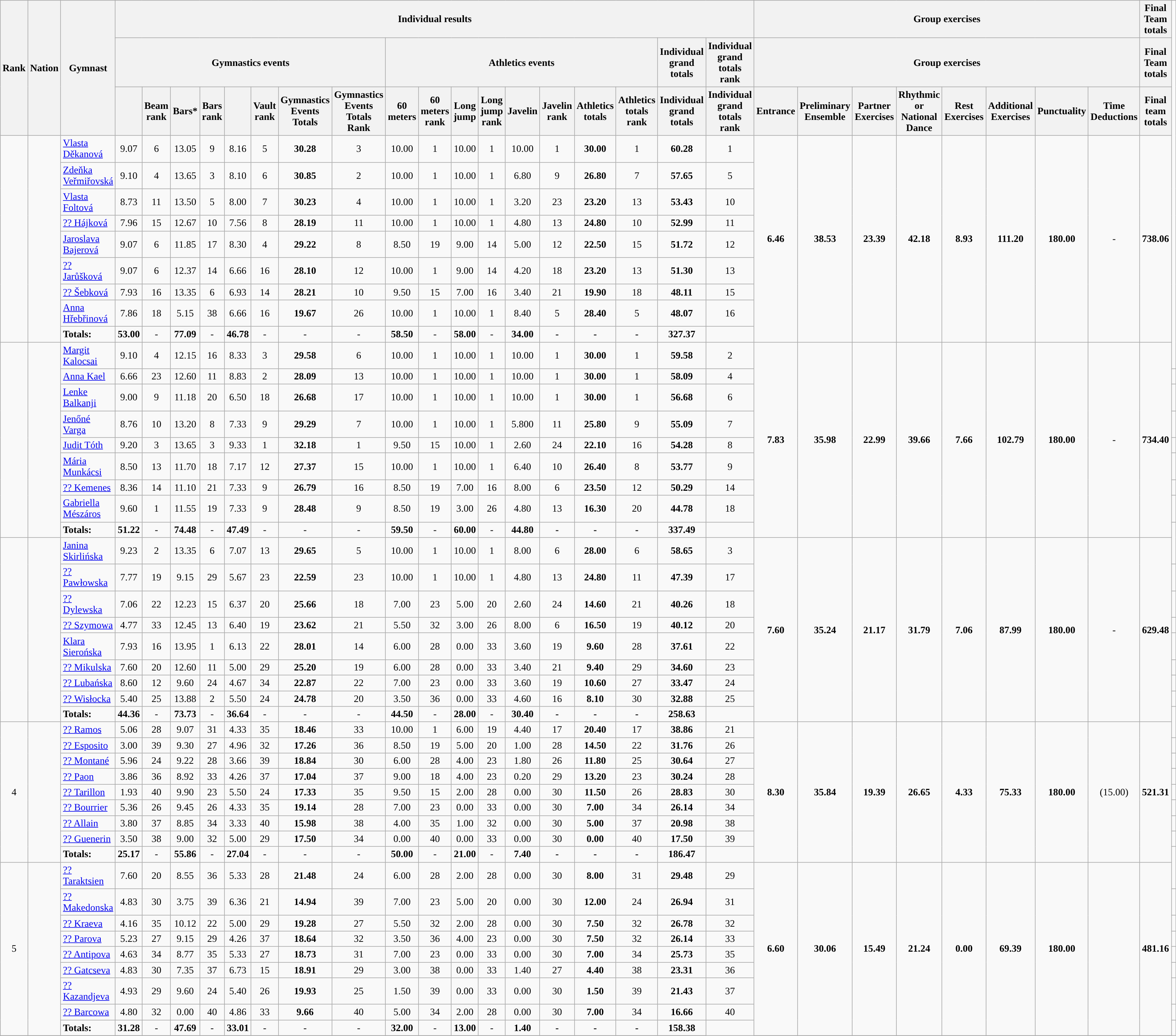<table class="wikitable sortable" style="text-align:center">
<tr>
<th rowspan=3>Rank</th>
<th rowspan=3>Nation</th>
<th rowspan=3>Gymnast</th>
<th colspan=18>Individual results</th>
<th colspan=8>Group exercises</th>
<th colspan=1>Final Team totals</th>
</tr>
<tr>
<th colspan=8>Gymnastics events</th>
<th colspan=8>Athletics events</th>
<th colspan=1>Individual grand totals</th>
<th colspan=1>Individual grand totals rank</th>
<th colspan=8>Group exercises</th>
<th colspan=1>Final Team totals</th>
</tr>
<tr>
<th colspan=1></th>
<th colspan=1>Beam rank</th>
<th colspan=1>Bars*</th>
<th colspan=1>Bars rank</th>
<th colspan=1></th>
<th colspan=1>Vault rank</th>
<th colspan=1>Gymnastics Events Totals</th>
<th colspan=1>Gymnastics Events Totals Rank</th>
<th colspan=1>60 meters</th>
<th colspan=1>60 meters rank</th>
<th colspan=1>Long jump</th>
<th colspan=1>Long jump rank</th>
<th colspan=1>Javelin</th>
<th colspan=1>Javelin rank</th>
<th colspan=1>Athletics totals</th>
<th colspan=1>Athletics totals rank</th>
<th colspan=1>Individual grand totals</th>
<th colspan=1>Individual grand totals rank</th>
<th colspan=1>Entrance</th>
<th colspan=1>Preliminary Ensemble</th>
<th colspan=1>Partner Exercises</th>
<th colspan=1>Rhythmic or National Dance</th>
<th colspan=1>Rest Exercises</th>
<th colspan=1>Additional Exercises</th>
<th colspan=1>Punctuality</th>
<th colspan=1>Time Deductions</th>
<th colspan=1>Final team totals</th>
</tr>
<tr>
<td rowspan=9></td>
<td align=left rowspan=9></td>
<td align=left><a href='#'>Vlasta Děkanová</a></td>
<td>9.07</td>
<td>6</td>
<td>13.05</td>
<td>9</td>
<td>8.16</td>
<td>5</td>
<td><strong>30.28</strong></td>
<td>3</td>
<td>10.00</td>
<td>1</td>
<td>10.00</td>
<td>1</td>
<td>10.00</td>
<td>1</td>
<td><strong>30.00</strong></td>
<td>1</td>
<td><strong>60.28</strong></td>
<td>1</td>
<td rowspan=9><strong>6.46</strong></td>
<td rowspan=9><strong>38.53</strong></td>
<td rowspan=9><strong>23.39</strong></td>
<td rowspan=9><strong>42.18</strong></td>
<td rowspan=9><strong>8.93</strong></td>
<td rowspan=9><strong>111.20</strong></td>
<td rowspan=9><strong>180.00</strong></td>
<td rowspan=9>-</td>
<td rowspan=9><strong>738.06</strong></td>
</tr>
<tr>
<td align=left><a href='#'>Zdeňka Veřmiřovská</a></td>
<td>9.10</td>
<td>4</td>
<td>13.65</td>
<td>3</td>
<td>8.10</td>
<td>6</td>
<td><strong>30.85</strong></td>
<td>2</td>
<td>10.00</td>
<td>1</td>
<td>10.00</td>
<td>1</td>
<td>6.80</td>
<td>9</td>
<td><strong>26.80</strong></td>
<td>7</td>
<td><strong>57.65</strong></td>
<td>5</td>
</tr>
<tr>
<td align=left><a href='#'>Vlasta Foltová</a></td>
<td>8.73</td>
<td>11</td>
<td>13.50</td>
<td>5</td>
<td>8.00</td>
<td>7</td>
<td><strong>30.23</strong></td>
<td>4</td>
<td>10.00</td>
<td>1</td>
<td>10.00</td>
<td>1</td>
<td>3.20</td>
<td>23</td>
<td><strong>23.20</strong></td>
<td>13</td>
<td><strong>53.43</strong></td>
<td>10</td>
</tr>
<tr>
<td align=left><a href='#'>?? Hájková</a></td>
<td>7.96</td>
<td>15</td>
<td>12.67</td>
<td>10</td>
<td>7.56</td>
<td>8</td>
<td><strong>28.19</strong></td>
<td>11</td>
<td>10.00</td>
<td>1</td>
<td>10.00</td>
<td>1</td>
<td>4.80</td>
<td>13</td>
<td><strong>24.80</strong></td>
<td>10</td>
<td><strong>52.99</strong></td>
<td>11</td>
</tr>
<tr>
<td align=left><a href='#'>Jaroslava Bajerová</a></td>
<td>9.07</td>
<td>6</td>
<td>11.85</td>
<td>17</td>
<td>8.30</td>
<td>4</td>
<td><strong>29.22</strong></td>
<td>8</td>
<td>8.50</td>
<td>19</td>
<td>9.00</td>
<td>14</td>
<td>5.00</td>
<td>12</td>
<td><strong>22.50</strong></td>
<td>15</td>
<td><strong>51.72</strong></td>
<td>12</td>
</tr>
<tr>
<td align=left><a href='#'>?? Jarůšková</a></td>
<td>9.07</td>
<td>6</td>
<td>12.37</td>
<td>14</td>
<td>6.66</td>
<td>16</td>
<td><strong>28.10</strong></td>
<td>12</td>
<td>10.00</td>
<td>1</td>
<td>9.00</td>
<td>14</td>
<td>4.20</td>
<td>18</td>
<td><strong>23.20</strong></td>
<td>13</td>
<td><strong>51.30</strong></td>
<td>13</td>
</tr>
<tr>
<td align=left><a href='#'>?? Šebková</a></td>
<td>7.93</td>
<td>16</td>
<td>13.35</td>
<td>6</td>
<td>6.93</td>
<td>14</td>
<td><strong>28.21</strong></td>
<td>10</td>
<td>9.50</td>
<td>15</td>
<td>7.00</td>
<td>16</td>
<td>3.40</td>
<td>21</td>
<td><strong>19.90</strong></td>
<td>18</td>
<td><strong>48.11</strong></td>
<td>15</td>
</tr>
<tr>
<td align=left><a href='#'>Anna Hřebřinová</a></td>
<td>7.86</td>
<td>18</td>
<td>5.15</td>
<td>38</td>
<td>6.66</td>
<td>16</td>
<td><strong>19.67</strong></td>
<td>26</td>
<td>10.00</td>
<td>1</td>
<td>10.00</td>
<td>1</td>
<td>8.40</td>
<td>5</td>
<td><strong>28.40</strong></td>
<td>5</td>
<td><strong>48.07</strong></td>
<td>16</td>
</tr>
<tr>
<td align=left><strong> Totals: </strong></td>
<td><strong>53.00</strong></td>
<td>-</td>
<td><strong>77.09</strong></td>
<td>-</td>
<td><strong>46.78</strong></td>
<td>-</td>
<td>-</td>
<td>-</td>
<td><strong>58.50</strong></td>
<td>-</td>
<td><strong>58.00</strong></td>
<td>-</td>
<td><strong>34.00</strong></td>
<td><strong>-</strong></td>
<td><strong>-</strong></td>
<td><strong>-</strong></td>
<td><strong>327.37</strong></td>
</tr>
<tr>
<td rowspan=9></td>
<td align=left rowspan=9></td>
<td align=left><a href='#'>Margit Kalocsai</a></td>
<td>9.10</td>
<td>4</td>
<td>12.15</td>
<td>16</td>
<td>8.33</td>
<td>3</td>
<td><strong>29.58</strong></td>
<td>6</td>
<td>10.00</td>
<td>1</td>
<td>10.00</td>
<td>1</td>
<td>10.00</td>
<td>1</td>
<td><strong>30.00</strong></td>
<td>1</td>
<td><strong>59.58</strong></td>
<td>2</td>
<td rowspan=9><strong>7.83</strong></td>
<td rowspan=9><strong>35.98</strong></td>
<td rowspan=9><strong>22.99</strong></td>
<td rowspan=9><strong>39.66</strong></td>
<td rowspan=9><strong>7.66</strong></td>
<td rowspan=9><strong>102.79</strong></td>
<td rowspan=9><strong>180.00</strong></td>
<td rowspan=9>-</td>
<td rowspan=9><strong>734.40</strong></td>
</tr>
<tr>
<td align=left><a href='#'>Anna Kael</a></td>
<td>6.66</td>
<td>23</td>
<td>12.60</td>
<td>11</td>
<td>8.83</td>
<td>2</td>
<td><strong>28.09</strong></td>
<td>13</td>
<td>10.00</td>
<td>1</td>
<td>10.00</td>
<td>1</td>
<td>10.00</td>
<td>1</td>
<td><strong>30.00</strong></td>
<td>1</td>
<td><strong>58.09</strong></td>
<td>4</td>
<td></td>
</tr>
<tr>
<td align=left><a href='#'>Lenke Balkanji</a></td>
<td>9.00</td>
<td>9</td>
<td>11.18</td>
<td>20</td>
<td>6.50</td>
<td>18</td>
<td><strong>26.68</strong></td>
<td>17</td>
<td>10.00</td>
<td>1</td>
<td>10.00</td>
<td>1</td>
<td>10.00</td>
<td>1</td>
<td><strong>30.00</strong></td>
<td>1</td>
<td><strong>56.68</strong></td>
<td>6</td>
<td></td>
</tr>
<tr>
<td align=left><a href='#'>Jenőné Varga</a></td>
<td>8.76</td>
<td>10</td>
<td>13.20</td>
<td>8</td>
<td>7.33</td>
<td>9</td>
<td><strong>29.29</strong></td>
<td>7</td>
<td>10.00</td>
<td>1</td>
<td>10.00</td>
<td>1</td>
<td>5.800</td>
<td>11</td>
<td><strong>25.80</strong></td>
<td>9</td>
<td><strong>55.09</strong></td>
<td>7</td>
<td></td>
</tr>
<tr>
<td align=left><a href='#'>Judit Tóth</a></td>
<td>9.20</td>
<td>3</td>
<td>13.65</td>
<td>3</td>
<td>9.33</td>
<td>1</td>
<td><strong>32.18</strong></td>
<td>1</td>
<td>9.50</td>
<td>15</td>
<td>10.00</td>
<td>1</td>
<td>2.60</td>
<td>24</td>
<td><strong>22.10</strong></td>
<td>16</td>
<td><strong>54.28</strong></td>
<td>8</td>
<td></td>
</tr>
<tr>
<td align=left><a href='#'>Mária Munkácsi</a></td>
<td>8.50</td>
<td>13</td>
<td>11.70</td>
<td>18</td>
<td>7.17</td>
<td>12</td>
<td><strong>27.37</strong></td>
<td>15</td>
<td>10.00</td>
<td>1</td>
<td>10.00</td>
<td>1</td>
<td>6.40</td>
<td>10</td>
<td><strong>26.40</strong></td>
<td>8</td>
<td><strong>53.77</strong></td>
<td>9</td>
<td></td>
</tr>
<tr>
<td align=left><a href='#'>?? Kemenes</a></td>
<td>8.36</td>
<td>14</td>
<td>11.10</td>
<td>21</td>
<td>7.33</td>
<td>9</td>
<td><strong>26.79</strong></td>
<td>16</td>
<td>8.50</td>
<td>19</td>
<td>7.00</td>
<td>16</td>
<td>8.00</td>
<td>6</td>
<td><strong>23.50</strong></td>
<td>12</td>
<td><strong>50.29</strong></td>
<td>14</td>
<td></td>
</tr>
<tr>
<td align=left><a href='#'>Gabriella Mészáros</a></td>
<td>9.60</td>
<td>1</td>
<td>11.55</td>
<td>19</td>
<td>7.33</td>
<td>9</td>
<td><strong>28.48</strong></td>
<td>9</td>
<td>8.50</td>
<td>19</td>
<td>3.00</td>
<td>26</td>
<td>4.80</td>
<td>13</td>
<td><strong>16.30</strong></td>
<td>20</td>
<td><strong>44.78</strong></td>
<td>18</td>
<td></td>
</tr>
<tr>
<td align=left><strong> Totals: </strong></td>
<td><strong>51.22</strong></td>
<td>-</td>
<td><strong>74.48</strong></td>
<td>-</td>
<td><strong>47.49</strong></td>
<td>-</td>
<td>-</td>
<td>-</td>
<td><strong>59.50</strong></td>
<td>-</td>
<td><strong>60.00</strong></td>
<td>-</td>
<td><strong>44.80</strong></td>
<td><strong>-</strong></td>
<td><strong>-</strong></td>
<td><strong>-</strong></td>
<td><strong>337.49</strong></td>
</tr>
<tr>
<td rowspan=9></td>
<td align=left rowspan=9></td>
<td align=left><a href='#'>Janina Skirlińska</a></td>
<td>9.23</td>
<td>2</td>
<td>13.35</td>
<td>6</td>
<td>7.07</td>
<td>13</td>
<td><strong>29.65</strong></td>
<td>5</td>
<td>10.00</td>
<td>1</td>
<td>10.00</td>
<td>1</td>
<td>8.00</td>
<td>6</td>
<td><strong>28.00</strong></td>
<td>6</td>
<td><strong>58.65</strong></td>
<td>3</td>
<td rowspan=9><strong>7.60</strong></td>
<td rowspan=9><strong>35.24</strong></td>
<td rowspan=9><strong>21.17</strong></td>
<td rowspan=9><strong>31.79</strong></td>
<td rowspan=9><strong>7.06</strong></td>
<td rowspan=9><strong>87.99</strong></td>
<td rowspan=9><strong>180.00</strong></td>
<td rowspan=9>-</td>
<td rowspan=9><strong>629.48</strong></td>
</tr>
<tr>
<td align=left><a href='#'>?? Pawłowska</a></td>
<td>7.77</td>
<td>19</td>
<td>9.15</td>
<td>29</td>
<td>5.67</td>
<td>23</td>
<td><strong>22.59</strong></td>
<td>23</td>
<td>10.00</td>
<td>1</td>
<td>10.00</td>
<td>1</td>
<td>4.80</td>
<td>13</td>
<td><strong>24.80</strong></td>
<td>11</td>
<td><strong>47.39</strong></td>
<td>17</td>
<td></td>
</tr>
<tr>
<td align=left><a href='#'>?? Dylewska</a></td>
<td>7.06</td>
<td>22</td>
<td>12.23</td>
<td>15</td>
<td>6.37</td>
<td>20</td>
<td><strong>25.66</strong></td>
<td>18</td>
<td>7.00</td>
<td>23</td>
<td>5.00</td>
<td>20</td>
<td>2.60</td>
<td>24</td>
<td><strong>14.60</strong></td>
<td>21</td>
<td><strong>40.26</strong></td>
<td>18</td>
<td></td>
</tr>
<tr>
<td align=left><a href='#'>?? Szymowa</a></td>
<td>4.77</td>
<td>33</td>
<td>12.45</td>
<td>13</td>
<td>6.40</td>
<td>19</td>
<td><strong>23.62</strong></td>
<td>21</td>
<td>5.50</td>
<td>32</td>
<td>3.00</td>
<td>26</td>
<td>8.00</td>
<td>6</td>
<td><strong>16.50</strong></td>
<td>19</td>
<td><strong>40.12</strong></td>
<td>20</td>
<td></td>
</tr>
<tr>
<td align=left><a href='#'>Klara Sierońska</a></td>
<td>7.93</td>
<td>16</td>
<td>13.95</td>
<td>1</td>
<td>6.13</td>
<td>22</td>
<td><strong>28.01</strong></td>
<td>14</td>
<td>6.00</td>
<td>28</td>
<td>0.00</td>
<td>33</td>
<td>3.60</td>
<td>19</td>
<td><strong>9.60</strong></td>
<td>28</td>
<td><strong>37.61</strong></td>
<td>22</td>
<td></td>
</tr>
<tr>
<td align=left><a href='#'>?? Mikulska</a></td>
<td>7.60</td>
<td>20</td>
<td>12.60</td>
<td>11</td>
<td>5.00</td>
<td>29</td>
<td><strong>25.20</strong></td>
<td>19</td>
<td>6.00</td>
<td>28</td>
<td>0.00</td>
<td>33</td>
<td>3.40</td>
<td>21</td>
<td><strong>9.40</strong></td>
<td>29</td>
<td><strong>34.60</strong></td>
<td>23</td>
<td></td>
</tr>
<tr>
<td align=left><a href='#'>?? Lubańska</a></td>
<td>8.60</td>
<td>12</td>
<td>9.60</td>
<td>24</td>
<td>4.67</td>
<td>34</td>
<td><strong>22.87</strong></td>
<td>22</td>
<td>7.00</td>
<td>23</td>
<td>0.00</td>
<td>33</td>
<td>3.60</td>
<td>19</td>
<td><strong>10.60</strong></td>
<td>27</td>
<td><strong>33.47</strong></td>
<td>24</td>
<td></td>
</tr>
<tr>
<td align=left><a href='#'>?? Wisłocka</a></td>
<td>5.40</td>
<td>25</td>
<td>13.88</td>
<td>2</td>
<td>5.50</td>
<td>24</td>
<td><strong>24.78</strong></td>
<td>20</td>
<td>3.50</td>
<td>36</td>
<td>0.00</td>
<td>33</td>
<td>4.60</td>
<td>16</td>
<td><strong>8.10</strong></td>
<td>30</td>
<td><strong>32.88</strong></td>
<td>25</td>
<td></td>
</tr>
<tr>
<td align=left><strong> Totals: </strong></td>
<td><strong>44.36</strong></td>
<td>-</td>
<td><strong>73.73</strong></td>
<td>-</td>
<td><strong>36.64</strong></td>
<td>-</td>
<td>-</td>
<td>-</td>
<td><strong>44.50</strong></td>
<td>-</td>
<td><strong>28.00</strong></td>
<td>-</td>
<td><strong>30.40</strong></td>
<td><strong>-</strong></td>
<td><strong>-</strong></td>
<td><strong>-</strong></td>
<td><strong>258.63</strong></td>
</tr>
<tr>
<td rowspan=9>4</td>
<td align=left rowspan=9></td>
<td align=left><a href='#'>?? Ramos</a></td>
<td>5.06</td>
<td>28</td>
<td>9.07</td>
<td>31</td>
<td>4.33</td>
<td>35</td>
<td><strong>18.46</strong></td>
<td>33</td>
<td>10.00</td>
<td>1</td>
<td>6.00</td>
<td>19</td>
<td>4.40</td>
<td>17</td>
<td><strong>20.40</strong></td>
<td>17</td>
<td><strong>38.86</strong></td>
<td>21</td>
<td rowspan=9><strong>8.30</strong></td>
<td rowspan=9><strong>35.84</strong></td>
<td rowspan=9><strong>19.39</strong></td>
<td rowspan=9><strong>26.65</strong></td>
<td rowspan=9><strong>4.33</strong></td>
<td rowspan=9><strong>75.33</strong></td>
<td rowspan=9><strong>180.00</strong></td>
<td rowspan=9>(15.00)</td>
<td rowspan=9><strong>521.31</strong></td>
</tr>
<tr>
<td align=left><a href='#'>?? Esposito</a></td>
<td>3.00</td>
<td>39</td>
<td>9.30</td>
<td>27</td>
<td>4.96</td>
<td>32</td>
<td><strong>17.26</strong></td>
<td>36</td>
<td>8.50</td>
<td>19</td>
<td>5.00</td>
<td>20</td>
<td>1.00</td>
<td>28</td>
<td><strong>14.50</strong></td>
<td>22</td>
<td><strong>31.76</strong></td>
<td>26</td>
<td></td>
</tr>
<tr>
<td align=left><a href='#'>?? Montané</a></td>
<td>5.96</td>
<td>24</td>
<td>9.22</td>
<td>28</td>
<td>3.66</td>
<td>39</td>
<td><strong>18.84</strong></td>
<td>30</td>
<td>6.00</td>
<td>28</td>
<td>4.00</td>
<td>23</td>
<td>1.80</td>
<td>26</td>
<td><strong>11.80</strong></td>
<td>25</td>
<td><strong>30.64</strong></td>
<td>27</td>
<td></td>
</tr>
<tr>
<td align=left><a href='#'>?? Paon</a></td>
<td>3.86</td>
<td>36</td>
<td>8.92</td>
<td>33</td>
<td>4.26</td>
<td>37</td>
<td><strong>17.04</strong></td>
<td>37</td>
<td>9.00</td>
<td>18</td>
<td>4.00</td>
<td>23</td>
<td>0.20</td>
<td>29</td>
<td><strong>13.20</strong></td>
<td>23</td>
<td><strong>30.24</strong></td>
<td>28</td>
<td></td>
</tr>
<tr>
<td align=left><a href='#'>?? Tarillon</a></td>
<td>1.93</td>
<td>40</td>
<td>9.90</td>
<td>23</td>
<td>5.50</td>
<td>24</td>
<td><strong>17.33</strong></td>
<td>35</td>
<td>9.50</td>
<td>15</td>
<td>2.00</td>
<td>28</td>
<td>0.00</td>
<td>30</td>
<td><strong>11.50</strong></td>
<td>26</td>
<td><strong>28.83</strong></td>
<td>30</td>
<td></td>
</tr>
<tr>
<td align=left><a href='#'>?? Bourrier</a></td>
<td>5.36</td>
<td>26</td>
<td>9.45</td>
<td>26</td>
<td>4.33</td>
<td>35</td>
<td><strong>19.14</strong></td>
<td>28</td>
<td>7.00</td>
<td>23</td>
<td>0.00</td>
<td>33</td>
<td>0.00</td>
<td>30</td>
<td><strong>7.00</strong></td>
<td>34</td>
<td><strong>26.14</strong></td>
<td>34</td>
<td></td>
</tr>
<tr>
<td align=left><a href='#'>?? Allain</a></td>
<td>3.80</td>
<td>37</td>
<td>8.85</td>
<td>34</td>
<td>3.33</td>
<td>40</td>
<td><strong>15.98</strong></td>
<td>38</td>
<td>4.00</td>
<td>35</td>
<td>1.00</td>
<td>32</td>
<td>0.00</td>
<td>30</td>
<td><strong>5.00</strong></td>
<td>37</td>
<td><strong>20.98</strong></td>
<td>38</td>
<td></td>
</tr>
<tr>
<td align=left><a href='#'>?? Guenerin</a></td>
<td>3.50</td>
<td>38</td>
<td>9.00</td>
<td>32</td>
<td>5.00</td>
<td>29</td>
<td><strong>17.50</strong></td>
<td>34</td>
<td>0.00</td>
<td>40</td>
<td>0.00</td>
<td>33</td>
<td>0.00</td>
<td>30</td>
<td><strong>0.00</strong></td>
<td>40</td>
<td><strong>17.50</strong></td>
<td>39</td>
<td></td>
</tr>
<tr>
<td align=left><strong> Totals: </strong></td>
<td><strong>25.17</strong></td>
<td>-</td>
<td><strong>55.86</strong></td>
<td>-</td>
<td><strong>27.04</strong></td>
<td>-</td>
<td>-</td>
<td>-</td>
<td><strong>50.00</strong></td>
<td>-</td>
<td><strong>21.00</strong></td>
<td>-</td>
<td><strong>7.40</strong></td>
<td><strong>-</strong></td>
<td><strong>-</strong></td>
<td><strong>-</strong></td>
<td><strong>186.47</strong></td>
</tr>
<tr>
<td rowspan=9>5</td>
<td align=left rowspan=9></td>
<td align=left><a href='#'>?? Taraktsien</a></td>
<td>7.60</td>
<td>20</td>
<td>8.55</td>
<td>36</td>
<td>5.33</td>
<td>28</td>
<td><strong>21.48</strong></td>
<td>24</td>
<td>6.00</td>
<td>28</td>
<td>2.00</td>
<td>28</td>
<td>0.00</td>
<td>30</td>
<td><strong>8.00</strong></td>
<td>31</td>
<td><strong>29.48</strong></td>
<td>29</td>
<td rowspan=9><strong>6.60</strong></td>
<td rowspan=9><strong>30.06</strong></td>
<td rowspan=9><strong>15.49</strong></td>
<td rowspan=9><strong>21.24</strong></td>
<td rowspan=9><strong>0.00</strong></td>
<td rowspan=9><strong>69.39</strong></td>
<td rowspan=9><strong>180.00</strong></td>
<td rowspan=9></td>
<td rowspan=9><strong>481.16</strong></td>
</tr>
<tr>
<td align=left><a href='#'>?? Makedonska</a></td>
<td>4.83</td>
<td>30</td>
<td>3.75</td>
<td>39</td>
<td>6.36</td>
<td>21</td>
<td><strong>14.94</strong></td>
<td>39</td>
<td>7.00</td>
<td>23</td>
<td>5.00</td>
<td>20</td>
<td>0.00</td>
<td>30</td>
<td><strong>12.00</strong></td>
<td>24</td>
<td><strong>26.94</strong></td>
<td>31</td>
<td></td>
</tr>
<tr>
<td align=left><a href='#'>?? Kraeva</a></td>
<td>4.16</td>
<td>35</td>
<td>10.12</td>
<td>22</td>
<td>5.00</td>
<td>29</td>
<td><strong>19.28</strong></td>
<td>27</td>
<td>5.50</td>
<td>32</td>
<td>2.00</td>
<td>28</td>
<td>0.00</td>
<td>30</td>
<td><strong>7.50</strong></td>
<td>32</td>
<td><strong>26.78</strong></td>
<td>32</td>
<td></td>
</tr>
<tr>
<td align=left><a href='#'>?? Parova</a></td>
<td>5.23</td>
<td>27</td>
<td>9.15</td>
<td>29</td>
<td>4.26</td>
<td>37</td>
<td><strong>18.64</strong></td>
<td>32</td>
<td>3.50</td>
<td>36</td>
<td>4.00</td>
<td>23</td>
<td>0.00</td>
<td>30</td>
<td><strong>7.50</strong></td>
<td>32</td>
<td><strong>26.14</strong></td>
<td>33</td>
<td></td>
</tr>
<tr>
<td align=left><a href='#'>?? Antipova</a></td>
<td>4.63</td>
<td>34</td>
<td>8.77</td>
<td>35</td>
<td>5.33</td>
<td>27</td>
<td><strong>18.73</strong></td>
<td>31</td>
<td>7.00</td>
<td>23</td>
<td>0.00</td>
<td>33</td>
<td>0.00</td>
<td>30</td>
<td><strong>7.00</strong></td>
<td>34</td>
<td><strong>25.73</strong></td>
<td>35</td>
<td></td>
</tr>
<tr>
<td align=left><a href='#'>?? Gatcseva</a></td>
<td>4.83</td>
<td>30</td>
<td>7.35</td>
<td>37</td>
<td>6.73</td>
<td>15</td>
<td><strong>18.91</strong></td>
<td>29</td>
<td>3.00</td>
<td>38</td>
<td>0.00</td>
<td>33</td>
<td>1.40</td>
<td>27</td>
<td><strong>4.40</strong></td>
<td>38</td>
<td><strong>23.31</strong></td>
<td>36</td>
<td></td>
</tr>
<tr>
<td align=left><a href='#'>?? Kazandjeva</a></td>
<td>4.93</td>
<td>29</td>
<td>9.60</td>
<td>24</td>
<td>5.40</td>
<td>26</td>
<td><strong>19.93</strong></td>
<td>25</td>
<td>1.50</td>
<td>39</td>
<td>0.00</td>
<td>33</td>
<td>0.00</td>
<td>30</td>
<td><strong>1.50</strong></td>
<td>39</td>
<td><strong>21.43</strong></td>
<td>37</td>
<td></td>
</tr>
<tr>
<td align=left><a href='#'>?? Barcowa</a></td>
<td>4.80</td>
<td>32</td>
<td>0.00</td>
<td>40</td>
<td>4.86</td>
<td>33</td>
<td><strong>9.66</strong></td>
<td>40</td>
<td>5.00</td>
<td>34</td>
<td>2.00</td>
<td>28</td>
<td>0.00</td>
<td>30</td>
<td><strong>7.00</strong></td>
<td>34</td>
<td><strong>16.66</strong></td>
<td>40</td>
<td></td>
</tr>
<tr>
<td align=left><strong> Totals: </strong></td>
<td><strong>31.28</strong></td>
<td>-</td>
<td><strong>47.69</strong></td>
<td>-</td>
<td><strong>33.01</strong></td>
<td>-</td>
<td>-</td>
<td>-</td>
<td><strong>32.00</strong></td>
<td>-</td>
<td><strong>13.00</strong></td>
<td>-</td>
<td><strong>1.40</strong></td>
<td><strong>-</strong></td>
<td><strong>-</strong></td>
<td><strong>-</strong></td>
<td><strong>158.38</strong></td>
</tr>
<tr>
</tr>
</table>
